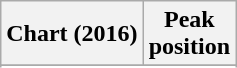<table class="wikitable sortable plainrowheaders" style="text-align:center">
<tr>
<th scope="col">Chart (2016)</th>
<th scope="col">Peak<br>position</th>
</tr>
<tr>
</tr>
<tr>
</tr>
<tr>
</tr>
<tr>
</tr>
</table>
